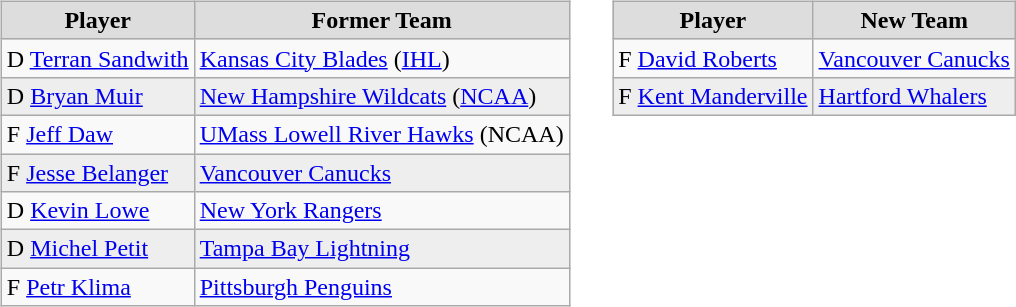<table cellspacing="10">
<tr>
<td valign="top"><br><table class="wikitable">
<tr style="text-align:center; background:#ddd;">
<td><strong>Player</strong></td>
<td><strong>Former Team</strong></td>
</tr>
<tr>
<td>D <a href='#'>Terran Sandwith</a></td>
<td><a href='#'>Kansas City Blades</a> (<a href='#'>IHL</a>)</td>
</tr>
<tr style="background:#eee;">
<td>D <a href='#'>Bryan Muir</a></td>
<td><a href='#'>New Hampshire Wildcats</a> (<a href='#'>NCAA</a>)</td>
</tr>
<tr>
<td>F <a href='#'>Jeff Daw</a></td>
<td><a href='#'>UMass Lowell River Hawks</a> (NCAA)</td>
</tr>
<tr style="background:#eee;">
<td>F <a href='#'>Jesse Belanger</a></td>
<td><a href='#'>Vancouver Canucks</a></td>
</tr>
<tr>
<td>D <a href='#'>Kevin Lowe</a></td>
<td><a href='#'>New York Rangers</a></td>
</tr>
<tr style="background:#eee;">
<td>D <a href='#'>Michel Petit</a></td>
<td><a href='#'>Tampa Bay Lightning</a></td>
</tr>
<tr>
<td>F <a href='#'>Petr Klima</a></td>
<td><a href='#'>Pittsburgh Penguins</a></td>
</tr>
</table>
</td>
<td valign="top"><br><table class="wikitable">
<tr style="text-align:center; background:#ddd;">
<td><strong>Player</strong></td>
<td><strong>New Team</strong></td>
</tr>
<tr>
<td>F <a href='#'>David Roberts</a></td>
<td><a href='#'>Vancouver Canucks</a></td>
</tr>
<tr style="background:#eee;">
<td>F <a href='#'>Kent Manderville</a></td>
<td><a href='#'>Hartford Whalers</a></td>
</tr>
</table>
</td>
</tr>
</table>
